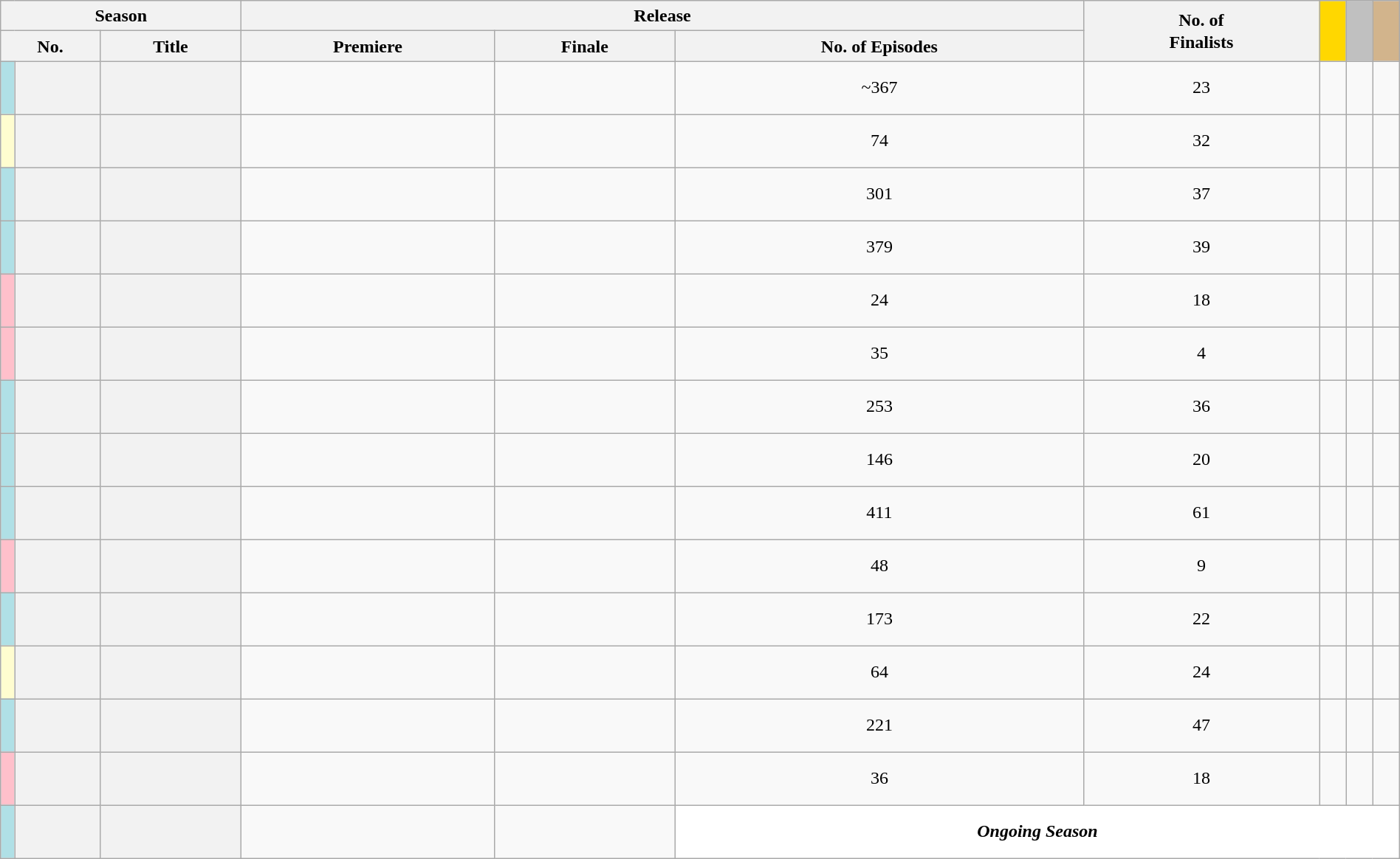<table class="wikitable" style="text-align:center;width:100%;font-size:100%;line-height:20px;">
<tr>
<th colspan="3">Season</th>
<th colspan="3">Release</th>
<th rowspan="2">No. of<br>Finalists</th>
<th rowspan="2" style="background:gold;"></th>
<th rowspan="2" style="background:silver;"></th>
<th rowspan="2" style="background:tan;"></th>
</tr>
<tr>
<th colspan="2" width="01%">No.</th>
<th>Title</th>
<th>Premiere</th>
<th>Finale</th>
<th>No. of Episodes</th>
</tr>
<tr style="height: 3em;">
<th width="01%" style="background:#B0E0E6"></th>
<th></th>
<th></th>
<td></td>
<td></td>
<td>~367</td>
<td>23</td>
<td></td>
<td></td>
<td></td>
</tr>
<tr style="height: 3em;">
<th width="01%" style="background:#FFFDD0"></th>
<th></th>
<th></th>
<td></td>
<td></td>
<td>74</td>
<td>32</td>
<td></td>
<td></td>
<td></td>
</tr>
<tr style="height: 3em;">
<th width="01%" style="background:#B0E0E6"></th>
<th></th>
<th></th>
<td></td>
<td></td>
<td>301</td>
<td>37</td>
<td></td>
<td></td>
<td></td>
</tr>
<tr style="height: 3em;">
<th width="01%" style="background:#B0E0E6"></th>
<th></th>
<th></th>
<td></td>
<td></td>
<td>379</td>
<td>39</td>
<td></td>
<td></td>
<td></td>
</tr>
<tr style="height: 3em;">
<th width="01%" style="background:pink"></th>
<th></th>
<th></th>
<td></td>
<td></td>
<td>24</td>
<td>18</td>
<td></td>
<td></td>
<td></td>
</tr>
<tr style="height: 3em;">
<th width="01%" style="background:pink"></th>
<th></th>
<th></th>
<td></td>
<td></td>
<td>35</td>
<td>4</td>
<td></td>
<td></td>
<td></td>
</tr>
<tr style="height: 3em;">
<th width="01%" style="background:#B0E0E6"></th>
<th></th>
<th></th>
<td></td>
<td></td>
<td>253</td>
<td>36</td>
<td></td>
<td></td>
<td></td>
</tr>
<tr style="height: 3em;">
<th width="01%" style="background:#B0E0E6"></th>
<th></th>
<th></th>
<td></td>
<td></td>
<td>146</td>
<td>20</td>
<td></td>
<td></td>
<td></td>
</tr>
<tr style="height: 3em;">
<th width="01%" style="background:#B0E0E6"></th>
<th></th>
<th></th>
<td></td>
<td></td>
<td>411</td>
<td>61</td>
<td></td>
<td></td>
<td></td>
</tr>
<tr style="height: 3em;">
<th width="01%" style="background:pink"></th>
<th></th>
<th></th>
<td></td>
<td></td>
<td>48</td>
<td>9</td>
<td><br><i></i></td>
<td><br><i></i></td>
<td><br><i></i></td>
</tr>
<tr style="height: 3em;">
<th width="01%" style="background:#B0E0E6"></th>
<th></th>
<th></th>
<td></td>
<td></td>
<td>173</td>
<td>22</td>
<td></td>
<td></td>
<td></td>
</tr>
<tr style="height: 3em;">
<th width="01%" style="background:#FFFDD0"></th>
<th></th>
<th></th>
<td></td>
<td></td>
<td>64</td>
<td>24</td>
<td></td>
<td></td>
<td></td>
</tr>
<tr style="height: 3em;">
<th width="01%" style="background:#B0E0E6"></th>
<th></th>
<th></th>
<td></td>
<td></td>
<td>221</td>
<td>47</td>
<td></td>
<td></td>
<td></td>
</tr>
<tr style="height: 3em;">
<th width="01%" style="background:pink"></th>
<th></th>
<th></th>
<td></td>
<td></td>
<td>36</td>
<td>18</td>
<td></td>
<td></td>
<td></td>
</tr>
<tr style="height: 3em;">
<th width="01%" style="background:#B0E0E6"></th>
<th></th>
<th></th>
<td></td>
<td></td>
<td colspan="6" style="background:white;"><strong><em>Ongoing Season</em></strong></td>
</tr>
</table>
